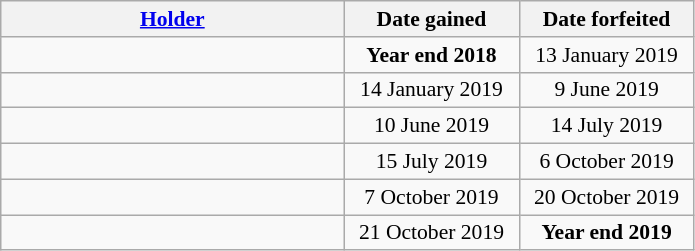<table class="wikitable" style="font-size:90%">
<tr>
<th style="width:222px;"><a href='#'>Holder</a></th>
<th style="width:110px;">Date gained</th>
<th style="width:110px;">Date forfeited</th>
</tr>
<tr>
<td><br></td>
<td style="text-align:center;"><strong>Year end 2018</strong></td>
<td style="text-align:center;">13 January 2019</td>
</tr>
<tr>
<td></td>
<td style="text-align:center;">14 January 2019</td>
<td style="text-align:center;">9 June 2019</td>
</tr>
<tr>
<td></td>
<td style="text-align:center;">10 June 2019</td>
<td style="text-align:center;">14 July 2019</td>
</tr>
<tr>
<td></td>
<td style="text-align:center;">15 July 2019</td>
<td style="text-align:center;">6 October 2019</td>
</tr>
<tr>
<td></td>
<td style="text-align:center;">7 October 2019</td>
<td style="text-align:center;">20 October 2019</td>
</tr>
<tr>
<td></td>
<td style="text-align:center;">21 October 2019</td>
<td style="text-align:center;"><strong>Year end 2019</strong></td>
</tr>
</table>
